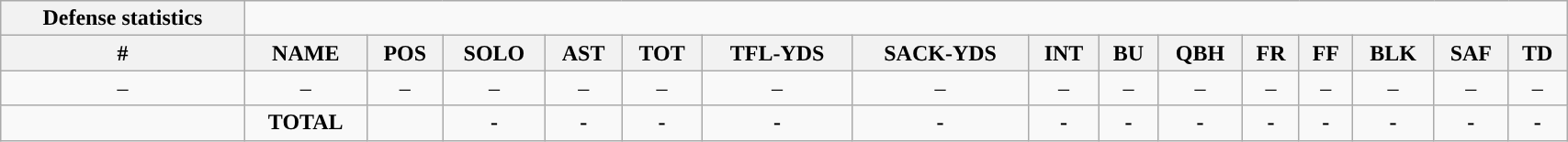<table style="width:90%; text-align:center;" class="wikitable collapsible collapsed">
<tr>
<th style="text-align:center; ">Defense statistics</th>
</tr>
<tr>
<th>#</th>
<th>NAME</th>
<th>POS</th>
<th>SOLO</th>
<th>AST</th>
<th>TOT</th>
<th>TFL-YDS</th>
<th>SACK-YDS</th>
<th>INT</th>
<th>BU</th>
<th>QBH</th>
<th>FR</th>
<th>FF</th>
<th>BLK</th>
<th>SAF</th>
<th>TD</th>
</tr>
<tr>
<td>–</td>
<td>–</td>
<td>–</td>
<td>–</td>
<td>–</td>
<td>–</td>
<td>–</td>
<td>–</td>
<td>–</td>
<td>–</td>
<td>–</td>
<td>–</td>
<td>–</td>
<td>–</td>
<td>–</td>
<td>–</td>
</tr>
<tr>
<td></td>
<td><strong>TOTAL</strong></td>
<td></td>
<td><strong>-</strong></td>
<td><strong>-</strong></td>
<td><strong>-</strong></td>
<td><strong>-</strong></td>
<td><strong>-</strong></td>
<td><strong>-</strong></td>
<td><strong>-</strong></td>
<td><strong>-</strong></td>
<td><strong>-</strong></td>
<td><strong>-</strong></td>
<td><strong>-</strong></td>
<td><strong>-</strong></td>
<td><strong>-</strong></td>
</tr>
</table>
